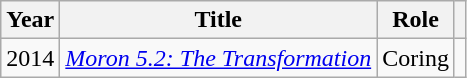<table class="wikitable sortable plainrowheaders">
<tr>
<th scope="col">Year</th>
<th scope="col">Title</th>
<th scope="col">Role</th>
<th scope="col"></th>
</tr>
<tr>
<td>2014</td>
<td><em><a href='#'>Moron 5.2: The Transformation</a></em></td>
<td>Coring</td>
</tr>
</table>
